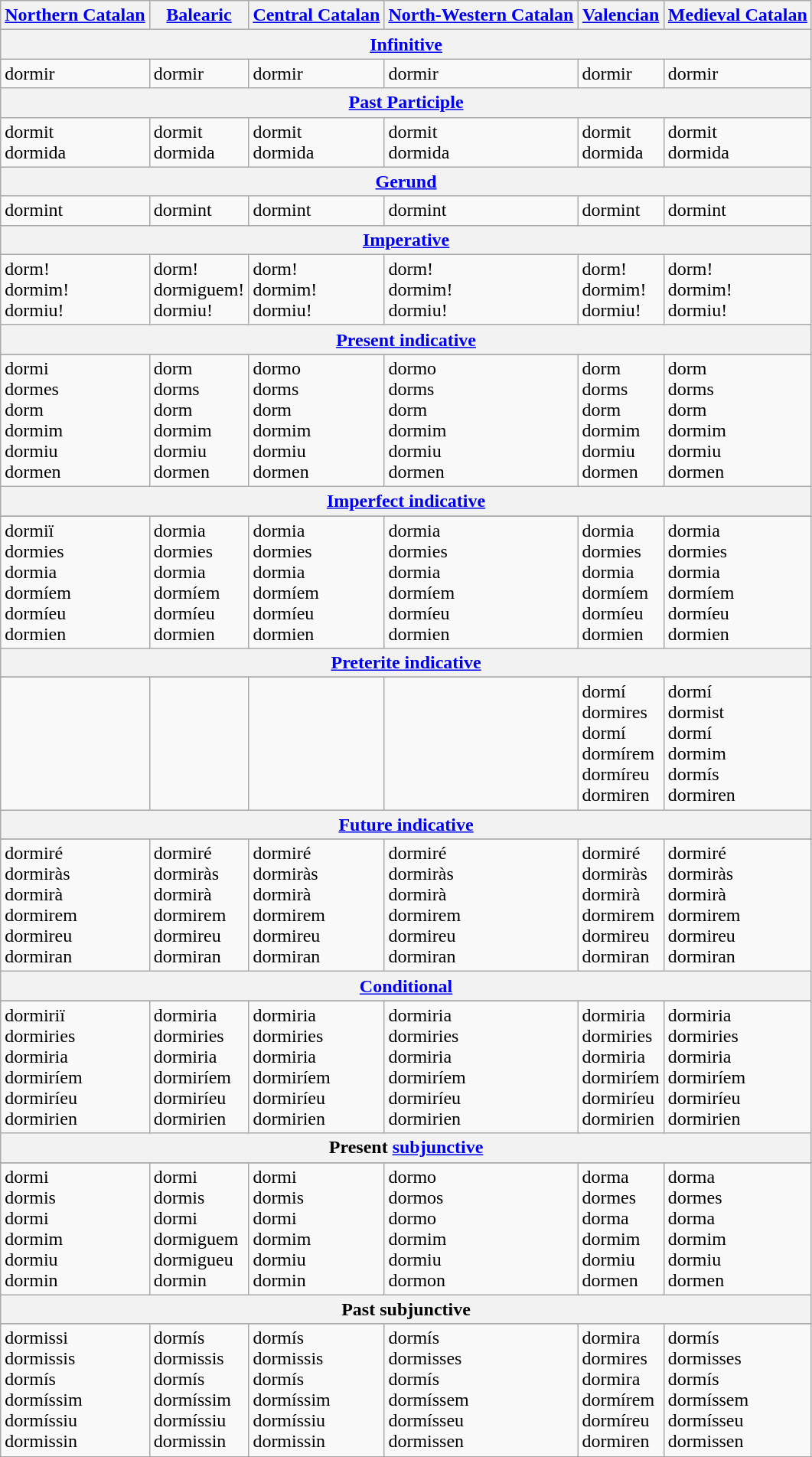<table class="wikitable">
<tr>
<th style="text-align: center;"><a href='#'>Northern Catalan</a></th>
<th><a href='#'>Balearic</a></th>
<th><a href='#'>Central Catalan</a></th>
<th><a href='#'>North-Western Catalan</a></th>
<th><a href='#'>Valencian</a></th>
<th><a href='#'>Medieval Catalan</a></th>
</tr>
<tr>
<th colspan="6" style="text-align: center;"><a href='#'>Infinitive</a></th>
</tr>
<tr>
<td>dormir </td>
<td>dormir </td>
<td>dormir </td>
<td>dormir </td>
<td>dormir </td>
<td>dormir </td>
</tr>
<tr>
<th colspan="6" style="text-align: center;"><a href='#'>Past Participle</a></th>
</tr>
<tr>
<td>dormit <br>dormida </td>
<td>dormit <br>dormida </td>
<td>dormit <br>dormida </td>
<td>dormit <br>dormida </td>
<td>dormit <br>dormida </td>
<td>dormit <br>dormida </td>
</tr>
<tr>
<th colspan="6" style="text-align: center;"><a href='#'>Gerund</a></th>
</tr>
<tr>
<td>dormint </td>
<td>dormint </td>
<td>dormint </td>
<td>dormint </td>
<td>dormint </td>
<td>dormint </td>
</tr>
<tr>
<th colspan="6" style="text-align: center;"><a href='#'>Imperative</a></th>
</tr>
<tr>
<td>dorm!<br>dormim!<br>dormiu!</td>
<td>dorm!<br>dormiguem!<br>dormiu!</td>
<td>dorm!<br>dormim!<br>dormiu!</td>
<td>dorm!<br>dormim!<br>dormiu!</td>
<td>dorm!<br>dormim!<br>dormiu!</td>
<td>dorm!<br>dormim!<br>dormiu!</td>
</tr>
<tr>
<th colspan="6" style="text-align: center;"><a href='#'>Present indicative</a></th>
</tr>
<tr>
</tr>
<tr>
<td>dormi <br>dormes<br>dorm<br>dormim<br>dormiu<br>dormen</td>
<td>dorm <br>dorms<br>dorm<br>dormim<br>dormiu<br>dormen</td>
<td>dormo <br>dorms<br>dorm<br>dormim<br>dormiu<br>dormen</td>
<td>dormo <br>dorms<br>dorm<br>dormim<br>dormiu<br>dormen</td>
<td>dorm <br>dorms<br>dorm<br>dormim<br>dormiu<br>dormen</td>
<td>dorm <br>dorms<br>dorm<br>dormim<br>dormiu<br>dormen</td>
</tr>
<tr>
<th colspan="6" style="text-align: center;"><a href='#'>Imperfect indicative</a></th>
</tr>
<tr>
</tr>
<tr>
<td>dormiï <br>dormies<br>dormia<br>dormíem<br>dormíeu<br>dormien</td>
<td>dormia <br>dormies<br>dormia<br>dormíem<br>dormíeu<br>dormien</td>
<td>dormia <br>dormies<br>dormia<br>dormíem<br>dormíeu<br>dormien</td>
<td>dormia <br>dormies<br>dormia <br>dormíem<br>dormíeu<br>dormien</td>
<td>dormia <br>dormies<br>dormia<br>dormíem<br>dormíeu<br>dormien</td>
<td>dormia <br>dormies<br>dormia<br>dormíem<br>dormíeu<br>dormien</td>
</tr>
<tr>
<th colspan="6" style="text-align: center;"><a href='#'>Preterite indicative</a></th>
</tr>
<tr>
</tr>
<tr>
<td></td>
<td></td>
<td></td>
<td></td>
<td>dormí<br>dormires<br>dormí<br>dormírem<br>dormíreu<br>dormiren</td>
<td>dormí<br>dormist<br>dormí<br>dormim<br>dormís<br>dormiren</td>
</tr>
<tr>
<th colspan="6" style="text-align: center;"><a href='#'>Future indicative</a></th>
</tr>
<tr>
</tr>
<tr>
<td>dormiré<br>dormiràs<br>dormirà<br>dormirem<br>dormireu<br>dormiran</td>
<td>dormiré<br>dormiràs<br>dormirà<br>dormirem<br>dormireu<br>dormiran</td>
<td>dormiré<br>dormiràs<br>dormirà<br>dormirem<br>dormireu<br>dormiran</td>
<td>dormiré<br>dormiràs<br>dormirà<br>dormirem<br>dormireu<br>dormiran</td>
<td>dormiré<br>dormiràs<br>dormirà<br>dormirem<br>dormireu<br>dormiran</td>
<td>dormiré<br>dormiràs<br>dormirà<br>dormirem<br>dormireu<br>dormiran</td>
</tr>
<tr>
<th colspan="6" style="text-align: center;"><a href='#'>Conditional</a></th>
</tr>
<tr>
</tr>
<tr>
<td>dormiriï<br>dormiries<br>dormiria<br>dormiríem<br>dormiríeu<br>dormirien</td>
<td>dormiria<br>dormiries<br>dormiria<br>dormiríem<br>dormiríeu<br>dormirien</td>
<td>dormiria<br>dormiries<br>dormiria<br>dormiríem<br>dormiríeu<br>dormirien</td>
<td>dormiria<br>dormiries<br>dormiria<br>dormiríem<br>dormiríeu<br>dormirien</td>
<td>dormiria<br>dormiries<br>dormiria<br>dormiríem<br>dormiríeu<br>dormirien</td>
<td>dormiria<br>dormiries<br>dormiria<br>dormiríem<br>dormiríeu<br>dormirien</td>
</tr>
<tr>
<th colspan="6" style="text-align: center;">Present <a href='#'>subjunctive</a></th>
</tr>
<tr>
</tr>
<tr>
<td>dormi<br>dormis<br>dormi<br>dormim<br>dormiu<br>dormin</td>
<td>dormi<br>dormis<br>dormi<br>dormiguem<br>dormigueu<br>dormin</td>
<td>dormi<br>dormis<br>dormi<br>dormim<br>dormiu<br>dormin</td>
<td>dormo<br>dormos<br>dormo<br>dormim<br>dormiu<br>dormon</td>
<td>dorma<br>dormes<br>dorma<br>dormim<br>dormiu<br>dormen</td>
<td>dorma<br>dormes<br>dorma<br>dormim<br>dormiu<br>dormen</td>
</tr>
<tr>
<th colspan="6" style="text-align: center;">Past subjunctive</th>
</tr>
<tr>
</tr>
<tr>
<td>dormissi<br>dormissis<br>dormís<br>dormíssim<br>dormíssiu<br>dormissin</td>
<td>dormís<br>dormissis<br>dormís<br>dormíssim<br>dormíssiu<br>dormissin</td>
<td>dormís<br>dormissis<br>dormís<br>dormíssim<br>dormíssiu<br>dormissin</td>
<td>dormís<br>dormisses<br>dormís<br>dormíssem<br>dormísseu<br>dormissen</td>
<td>dormira<br>dormires<br>dormira<br>dormírem<br>dormíreu<br>dormiren</td>
<td>dormís<br>dormisses<br>dormís<br>dormíssem<br>dormísseu<br>dormissen</td>
</tr>
<tr>
</tr>
</table>
